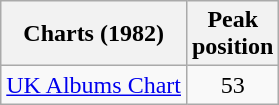<table class="wikitable">
<tr>
<th>Charts (1982)</th>
<th>Peak<br>position</th>
</tr>
<tr>
<td><a href='#'>UK Albums Chart</a></td>
<td align="center">53</td>
</tr>
</table>
